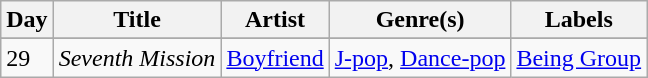<table class="wikitable sortable" style="text-align: left;">
<tr>
<th>Day</th>
<th>Title</th>
<th>Artist</th>
<th>Genre(s)</th>
<th>Labels</th>
</tr>
<tr>
</tr>
<tr>
<td rowspan="1">29</td>
<td><em>Seventh Mission</em></td>
<td><a href='#'>Boyfriend</a></td>
<td><a href='#'>J-pop</a>, <a href='#'>Dance-pop</a></td>
<td><a href='#'>Being Group</a></td>
</tr>
</table>
